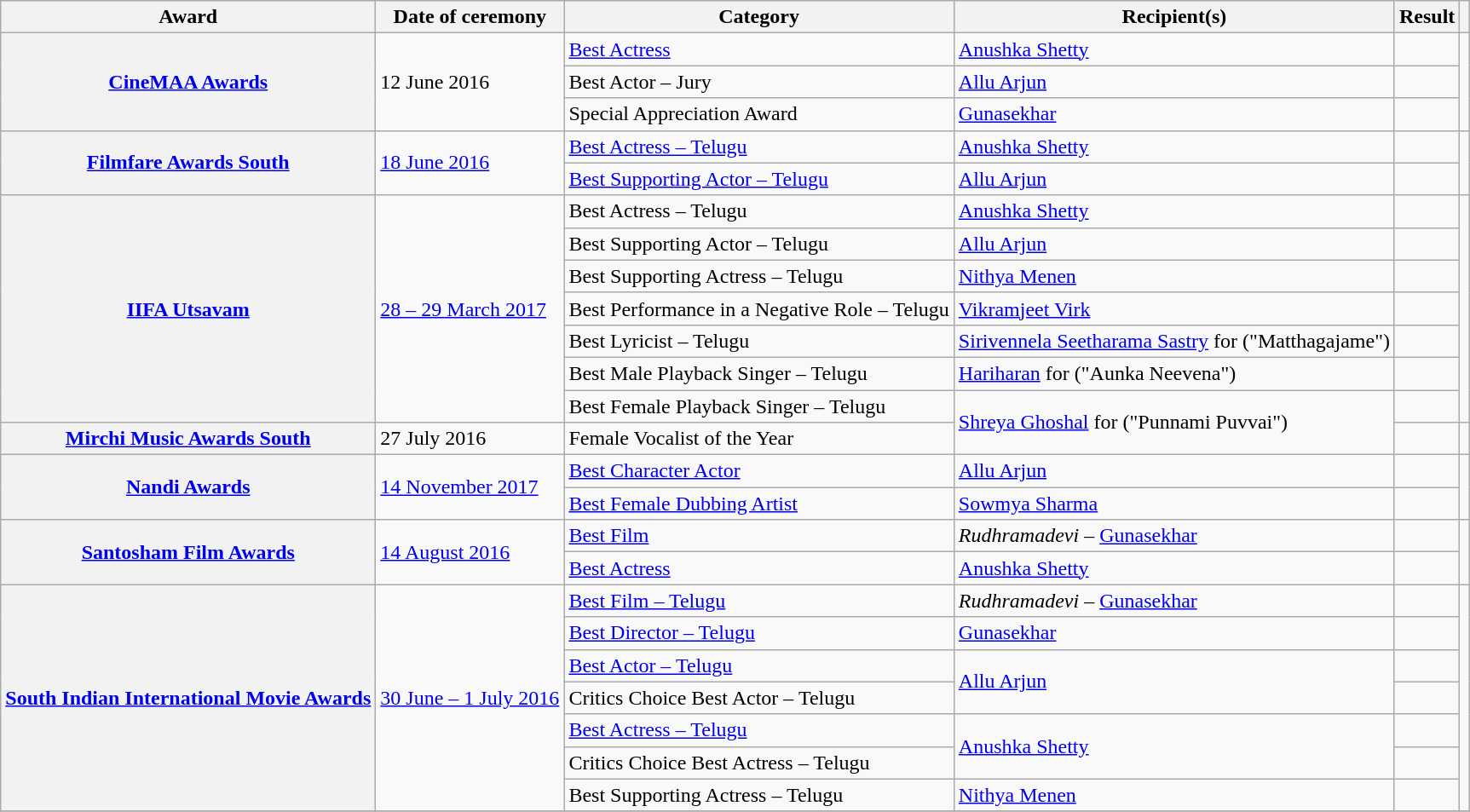<table class="wikitable plainrowheaders sortable">
<tr>
<th scope="col">Award</th>
<th scope="col">Date of ceremony</th>
<th scope="col">Category</th>
<th scope="col">Recipient(s)</th>
<th scope="col" class="unsortable">Result</th>
<th scope="col" class="unsortable"></th>
</tr>
<tr>
<th scope="row" rowspan="3"><a href='#'>CineMAA Awards</a></th>
<td rowspan="3">12 June 2016</td>
<td><a href='#'>Best Actress</a></td>
<td><a href='#'>Anushka Shetty</a></td>
<td></td>
<td style="text-align:center;" rowspan="3"></td>
</tr>
<tr>
<td>Best Actor – Jury</td>
<td><a href='#'>Allu Arjun</a></td>
<td></td>
</tr>
<tr>
<td>Special Appreciation Award</td>
<td><a href='#'>Gunasekhar</a></td>
<td></td>
</tr>
<tr>
<th scope="row" rowspan="2"><a href='#'>Filmfare Awards South</a></th>
<td rowspan="2"><a href='#'>18 June 2016</a></td>
<td><a href='#'>Best Actress – Telugu</a></td>
<td><a href='#'>Anushka Shetty</a></td>
<td></td>
<td style="text-align:center;" rowspan="2"></td>
</tr>
<tr>
<td><a href='#'>Best Supporting Actor – Telugu</a></td>
<td><a href='#'>Allu Arjun</a></td>
<td></td>
</tr>
<tr>
<th scope="row" rowspan="7"><a href='#'>IIFA Utsavam</a></th>
<td rowspan="7"><a href='#'>28 – 29 March 2017</a></td>
<td>Best Actress – Telugu</td>
<td><a href='#'>Anushka Shetty</a></td>
<td></td>
<td style="text-align:center;" rowspan="7"><br></td>
</tr>
<tr>
<td>Best Supporting Actor – Telugu</td>
<td><a href='#'>Allu Arjun</a></td>
<td></td>
</tr>
<tr>
<td>Best Supporting Actress – Telugu</td>
<td><a href='#'>Nithya Menen</a></td>
<td></td>
</tr>
<tr>
<td>Best Performance in a Negative Role – Telugu</td>
<td><a href='#'>Vikramjeet Virk</a></td>
<td></td>
</tr>
<tr>
<td>Best Lyricist – Telugu</td>
<td><a href='#'>Sirivennela Seetharama Sastry</a> for ("Matthagajame")</td>
<td></td>
</tr>
<tr>
<td>Best Male Playback Singer – Telugu</td>
<td><a href='#'>Hariharan</a> for ("Aunka Neevena")</td>
<td></td>
</tr>
<tr>
<td>Best Female Playback Singer – Telugu</td>
<td rowspan="2"><a href='#'>Shreya Ghoshal</a> for ("Punnami Puvvai")</td>
<td></td>
</tr>
<tr>
<th scope="row"><a href='#'>Mirchi Music Awards South</a></th>
<td>27 July 2016</td>
<td>Female Vocalist of the Year</td>
<td></td>
<td style="text-align:center;"></td>
</tr>
<tr>
<th scope="row" rowspan="2"><a href='#'>Nandi Awards</a></th>
<td rowspan="2"><a href='#'>14 November 2017</a></td>
<td><a href='#'>Best Character Actor</a></td>
<td><a href='#'>Allu Arjun</a></td>
<td></td>
<td style="text-align:center;" rowspan="2"></td>
</tr>
<tr>
<td><a href='#'>Best Female Dubbing Artist</a></td>
<td><a href='#'>Sowmya Sharma</a></td>
<td></td>
</tr>
<tr>
<th scope="row" rowspan="2"><a href='#'>Santosham Film Awards</a></th>
<td rowspan="2"><a href='#'>14 August 2016</a></td>
<td><a href='#'>Best Film</a></td>
<td><em>Rudhramadevi</em> – <a href='#'>Gunasekhar</a></td>
<td></td>
<td style="text-align:center;" rowspan="2"></td>
</tr>
<tr>
<td><a href='#'>Best Actress</a></td>
<td><a href='#'>Anushka Shetty</a></td>
<td></td>
</tr>
<tr>
<th scope="row" rowspan="7"><a href='#'>South Indian International Movie Awards</a></th>
<td rowspan="7"><a href='#'>30 June – 1 July 2016</a></td>
<td><a href='#'>Best Film – Telugu</a></td>
<td><em>Rudhramadevi</em> – <a href='#'>Gunasekhar</a></td>
<td></td>
<td style="text-align:center;" rowspan="7"><br></td>
</tr>
<tr>
<td><a href='#'>Best Director – Telugu</a></td>
<td><a href='#'>Gunasekhar</a></td>
<td></td>
</tr>
<tr>
<td><a href='#'>Best Actor – Telugu</a></td>
<td rowspan="2"><a href='#'>Allu Arjun</a></td>
<td></td>
</tr>
<tr>
<td>Critics Choice Best Actor – Telugu</td>
<td></td>
</tr>
<tr>
<td><a href='#'>Best Actress – Telugu</a></td>
<td rowspan="2"><a href='#'>Anushka Shetty</a></td>
<td></td>
</tr>
<tr>
<td>Critics Choice Best Actress – Telugu</td>
<td></td>
</tr>
<tr>
<td>Best Supporting Actress – Telugu</td>
<td><a href='#'>Nithya Menen</a></td>
<td></td>
</tr>
<tr>
</tr>
</table>
